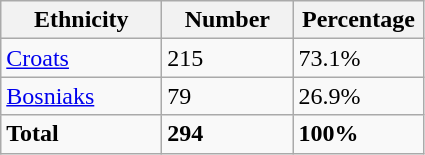<table class="wikitable">
<tr>
<th width="100px">Ethnicity</th>
<th width="80px">Number</th>
<th width="80px">Percentage</th>
</tr>
<tr>
<td><a href='#'>Croats</a></td>
<td>215</td>
<td>73.1%</td>
</tr>
<tr>
<td><a href='#'>Bosniaks</a></td>
<td>79</td>
<td>26.9%</td>
</tr>
<tr>
<td><strong>Total</strong></td>
<td><strong>294</strong></td>
<td><strong>100%</strong></td>
</tr>
</table>
